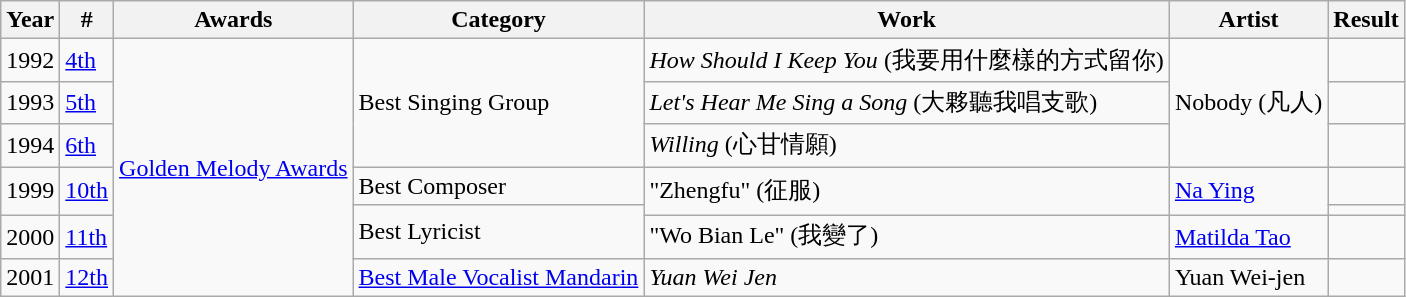<table class="wikitable">
<tr>
<th>Year</th>
<th>#</th>
<th>Awards</th>
<th>Category</th>
<th>Work</th>
<th>Artist</th>
<th>Result</th>
</tr>
<tr>
<td>1992</td>
<td><a href='#'>4th</a></td>
<td rowspan=7><a href='#'>Golden Melody Awards</a></td>
<td rowspan=3>Best Singing Group</td>
<td><em>How Should I Keep You</em> (我要用什麼樣的方式留你)</td>
<td rowspan=3>Nobody (凡人)</td>
<td></td>
</tr>
<tr>
<td>1993</td>
<td><a href='#'>5th</a></td>
<td><em>Let's Hear Me Sing a Song</em> (大夥聽我唱支歌)</td>
<td></td>
</tr>
<tr>
<td>1994</td>
<td><a href='#'>6th</a></td>
<td><em>Willing</em> (心甘情願)</td>
<td></td>
</tr>
<tr>
<td rowspan=2>1999</td>
<td rowspan=2><a href='#'>10th</a></td>
<td>Best Composer</td>
<td rowspan=2>"Zhengfu" (征服)</td>
<td rowspan=2><a href='#'>Na Ying</a></td>
<td></td>
</tr>
<tr>
<td rowspan=2>Best Lyricist</td>
<td></td>
</tr>
<tr>
<td>2000</td>
<td><a href='#'>11th</a></td>
<td>"Wo Bian Le" (我變了)</td>
<td><a href='#'>Matilda Tao</a></td>
<td></td>
</tr>
<tr>
<td>2001</td>
<td><a href='#'>12th</a></td>
<td><a href='#'>Best Male Vocalist Mandarin</a></td>
<td><em>Yuan Wei Jen</em></td>
<td>Yuan Wei-jen</td>
<td></td>
</tr>
</table>
